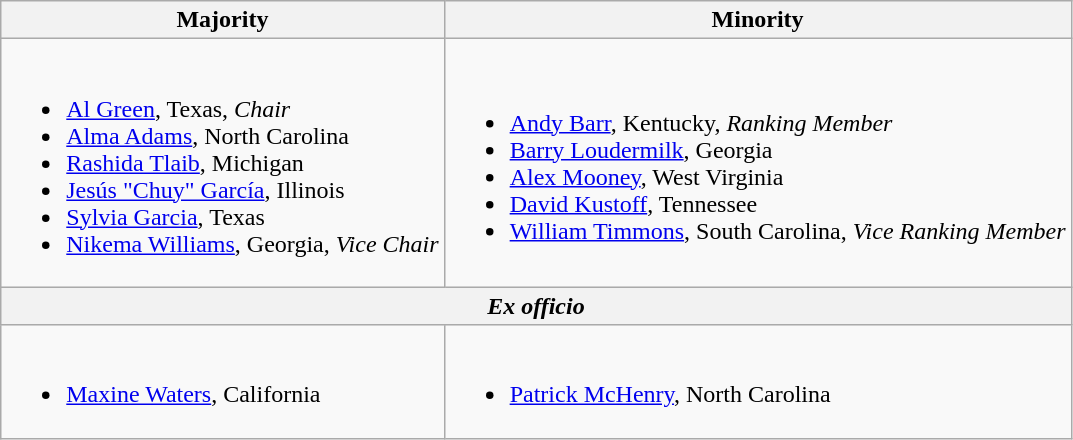<table class=wikitable>
<tr>
<th>Majority</th>
<th>Minority</th>
</tr>
<tr>
<td><br><ul><li><a href='#'>Al Green</a>, Texas, <em>Chair</em></li><li><a href='#'>Alma Adams</a>, North Carolina</li><li><a href='#'>Rashida Tlaib</a>, Michigan</li><li><a href='#'>Jesús "Chuy" García</a>, Illinois</li><li><a href='#'>Sylvia Garcia</a>, Texas</li><li><a href='#'>Nikema Williams</a>, Georgia, <em>Vice Chair</em></li></ul></td>
<td><br><ul><li><a href='#'>Andy Barr</a>, Kentucky, <em>Ranking Member</em></li><li><a href='#'>Barry Loudermilk</a>, Georgia</li><li><a href='#'>Alex Mooney</a>, West Virginia</li><li><a href='#'>David Kustoff</a>, Tennessee</li><li><a href='#'>William Timmons</a>, South Carolina, <em>Vice Ranking Member</em></li></ul></td>
</tr>
<tr>
<th colspan=2><em>Ex officio</em></th>
</tr>
<tr>
<td><br><ul><li><a href='#'>Maxine Waters</a>, California</li></ul></td>
<td><br><ul><li><a href='#'>Patrick McHenry</a>, North Carolina</li></ul></td>
</tr>
</table>
